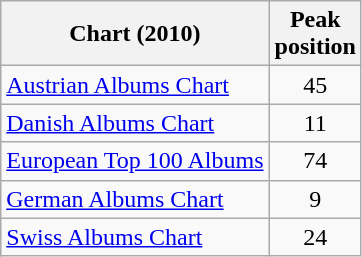<table class="wikitable sortable">
<tr>
<th>Chart (2010)</th>
<th>Peak<br>position</th>
</tr>
<tr>
<td><a href='#'>Austrian Albums Chart</a></td>
<td style="text-align:center;">45</td>
</tr>
<tr>
<td><a href='#'>Danish Albums Chart</a></td>
<td style="text-align:center;">11</td>
</tr>
<tr>
<td><a href='#'>European Top 100 Albums</a></td>
<td style="text-align:center;">74</td>
</tr>
<tr>
<td><a href='#'>German Albums Chart</a></td>
<td style="text-align:center;">9</td>
</tr>
<tr>
<td><a href='#'>Swiss Albums Chart</a></td>
<td style="text-align:center;">24</td>
</tr>
</table>
